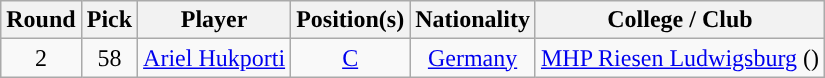<table class="wikitable sortable sortable">
<tr>
<th>Round</th>
<th>Pick</th>
<th>Player</th>
<th>Position(s)</th>
<th>Nationality</th>
<th>College / Club</th>
</tr>
<tr style="text-align:center">
<td>2</td>
<td>58</td>
<td><a href='#'>Ariel Hukporti</a></td>
<td><a href='#'>C</a></td>
<td> <a href='#'>Germany</a></td>
<td><a href='#'>MHP Riesen Ludwigsburg</a> ()</td>
</tr>
</table>
